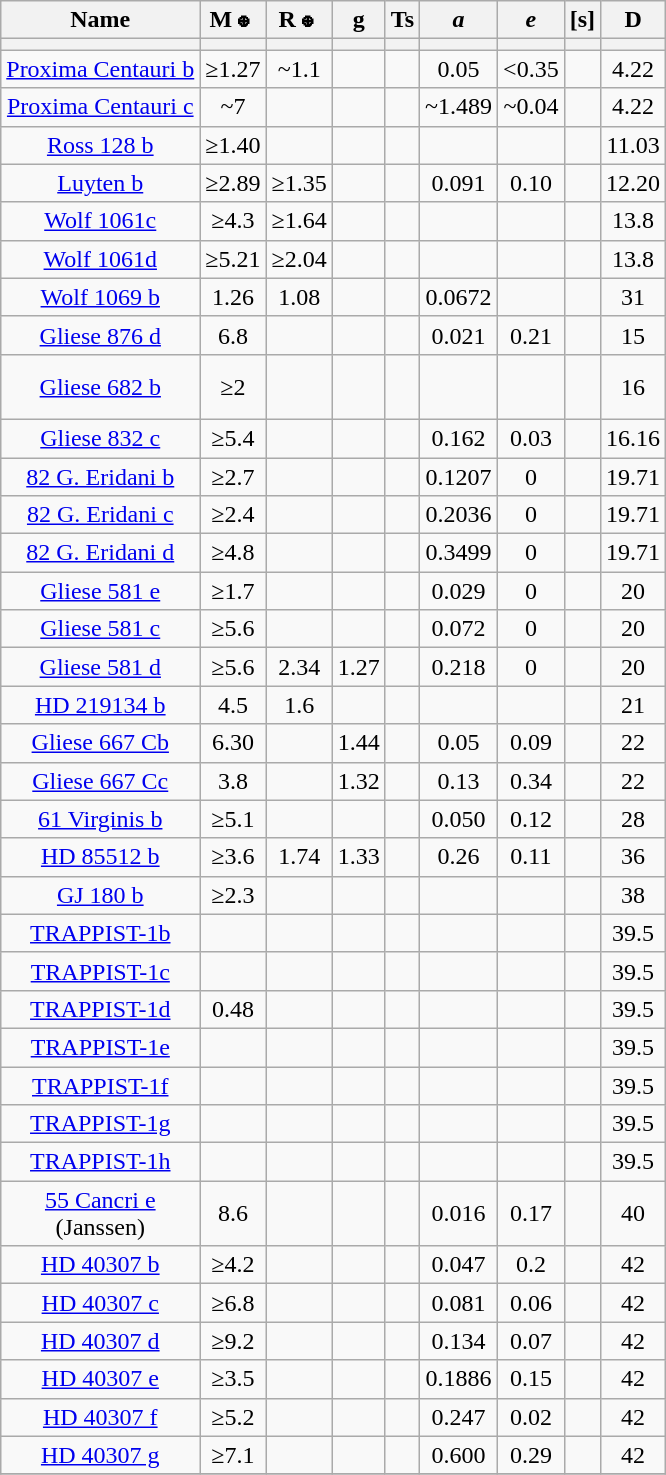<table class="wikitable sortable sticky-header" style="text-align:center">
<tr>
<th>Name</th>
<th>M🜨</th>
<th>R🜨</th>
<th>g</th>
<th>Ts</th>
<th><em>a</em></th>
<th><em>e</em></th>
<th class="unsortable">[s]</th>
<th>D</th>
</tr>
<tr class="sorttop">
<th></th>
<th></th>
<th></th>
<th></th>
<th></th>
<th></th>
<th></th>
<th></th>
<th></th>
</tr>
<tr>
<td><a href='#'>Proxima Centauri b</a></td>
<td>≥1.27</td>
<td>~1.1</td>
<td></td>
<td></td>
<td>0.05</td>
<td><0.35</td>
<td></td>
<td>4.22</td>
</tr>
<tr>
<td><a href='#'>Proxima Centauri c</a></td>
<td>~7</td>
<td></td>
<td></td>
<td></td>
<td>~1.489</td>
<td>~0.04</td>
<td></td>
<td>4.22</td>
</tr>
<tr>
<td><a href='#'>Ross 128 b</a></td>
<td>≥1.40</td>
<td></td>
<td></td>
<td></td>
<td></td>
<td></td>
<td></td>
<td>11.03</td>
</tr>
<tr>
<td><a href='#'>Luyten b</a></td>
<td>≥2.89</td>
<td>≥1.35</td>
<td></td>
<td></td>
<td>0.091</td>
<td>0.10</td>
<td></td>
<td>12.20</td>
</tr>
<tr>
<td><a href='#'>Wolf 1061c</a></td>
<td>≥4.3</td>
<td>≥1.64</td>
<td></td>
<td></td>
<td></td>
<td></td>
<td></td>
<td>13.8</td>
</tr>
<tr>
<td><a href='#'>Wolf 1061d</a></td>
<td>≥5.21</td>
<td>≥2.04</td>
<td></td>
<td></td>
<td></td>
<td></td>
<td></td>
<td>13.8</td>
</tr>
<tr>
<td><a href='#'>Wolf 1069 b</a></td>
<td>1.26</td>
<td>1.08</td>
<td></td>
<td></td>
<td>0.0672</td>
<td></td>
<td></td>
<td>31</td>
</tr>
<tr>
<td><a href='#'>Gliese 876 d</a></td>
<td>6.8</td>
<td></td>
<td></td>
<td></td>
<td>0.021</td>
<td>0.21</td>
<td></td>
<td>15</td>
</tr>
<tr>
<td><a href='#'>Gliese 682 b</a></td>
<td>≥2</td>
<td></td>
<td></td>
<td></td>
<td></td>
<td></td>
<td><br><br></td>
<td>16</td>
</tr>
<tr>
<td><a href='#'>Gliese 832 c</a></td>
<td>≥5.4</td>
<td></td>
<td></td>
<td></td>
<td>0.162</td>
<td>0.03</td>
<td></td>
<td>16.16</td>
</tr>
<tr>
<td><a href='#'>82 G. Eridani b</a></td>
<td>≥2.7</td>
<td></td>
<td></td>
<td></td>
<td>0.1207</td>
<td>0</td>
<td></td>
<td>19.71</td>
</tr>
<tr>
<td><a href='#'>82 G. Eridani c</a></td>
<td>≥2.4</td>
<td></td>
<td></td>
<td></td>
<td>0.2036</td>
<td>0</td>
<td></td>
<td>19.71</td>
</tr>
<tr>
<td><a href='#'>82 G. Eridani d</a></td>
<td>≥4.8</td>
<td></td>
<td></td>
<td></td>
<td>0.3499</td>
<td>0</td>
<td></td>
<td>19.71</td>
</tr>
<tr>
<td><a href='#'>Gliese 581 e</a></td>
<td>≥1.7</td>
<td></td>
<td></td>
<td></td>
<td>0.029</td>
<td>0</td>
<td></td>
<td>20</td>
</tr>
<tr>
<td><a href='#'>Gliese 581 c</a></td>
<td>≥5.6</td>
<td></td>
<td></td>
<td></td>
<td>0.072</td>
<td>0</td>
<td></td>
<td>20</td>
</tr>
<tr>
<td><a href='#'>Gliese 581 d</a></td>
<td>≥5.6</td>
<td>2.34</td>
<td>1.27</td>
<td></td>
<td>0.218</td>
<td>0</td>
<td></td>
<td>20</td>
</tr>
<tr>
<td><a href='#'>HD 219134 b</a></td>
<td>4.5</td>
<td>1.6</td>
<td></td>
<td></td>
<td></td>
<td></td>
<td></td>
<td>21</td>
</tr>
<tr>
<td><a href='#'>Gliese 667 Cb</a></td>
<td>6.30</td>
<td></td>
<td>1.44</td>
<td></td>
<td>0.05</td>
<td>0.09</td>
<td></td>
<td>22</td>
</tr>
<tr>
<td><a href='#'>Gliese 667 Cc</a></td>
<td>3.8</td>
<td></td>
<td>1.32</td>
<td></td>
<td>0.13</td>
<td>0.34</td>
<td></td>
<td>22</td>
</tr>
<tr>
<td><a href='#'>61 Virginis b</a></td>
<td>≥5.1</td>
<td></td>
<td></td>
<td></td>
<td>0.050</td>
<td>0.12</td>
<td></td>
<td>28</td>
</tr>
<tr>
<td><a href='#'>HD 85512 b</a></td>
<td>≥3.6</td>
<td>1.74</td>
<td>1.33</td>
<td></td>
<td>0.26</td>
<td>0.11</td>
<td></td>
<td>36</td>
</tr>
<tr>
<td><a href='#'>GJ 180 b</a></td>
<td>≥2.3</td>
<td></td>
<td></td>
<td></td>
<td></td>
<td></td>
<td></td>
<td>38</td>
</tr>
<tr>
<td><a href='#'>TRAPPIST-1b</a></td>
<td></td>
<td></td>
<td></td>
<td></td>
<td></td>
<td></td>
<td></td>
<td>39.5</td>
</tr>
<tr>
<td><a href='#'>TRAPPIST-1c</a></td>
<td></td>
<td></td>
<td></td>
<td></td>
<td></td>
<td></td>
<td></td>
<td>39.5</td>
</tr>
<tr>
<td><a href='#'>TRAPPIST-1d</a></td>
<td>0.48</td>
<td></td>
<td></td>
<td></td>
<td></td>
<td></td>
<td></td>
<td>39.5</td>
</tr>
<tr>
<td><a href='#'>TRAPPIST-1e</a></td>
<td></td>
<td></td>
<td></td>
<td></td>
<td></td>
<td></td>
<td></td>
<td>39.5</td>
</tr>
<tr>
<td><a href='#'>TRAPPIST-1f</a></td>
<td></td>
<td></td>
<td></td>
<td></td>
<td></td>
<td></td>
<td></td>
<td>39.5</td>
</tr>
<tr>
<td><a href='#'>TRAPPIST-1g</a></td>
<td></td>
<td></td>
<td></td>
<td></td>
<td></td>
<td></td>
<td></td>
<td>39.5</td>
</tr>
<tr>
<td><a href='#'>TRAPPIST-1h</a></td>
<td></td>
<td></td>
<td></td>
<td></td>
<td></td>
<td></td>
<td></td>
<td>39.5</td>
</tr>
<tr>
<td><a href='#'>55 Cancri e</a><br>(Janssen)</td>
<td>8.6</td>
<td></td>
<td></td>
<td></td>
<td>0.016</td>
<td>0.17</td>
<td></td>
<td>40</td>
</tr>
<tr>
<td><a href='#'>HD 40307 b</a></td>
<td>≥4.2</td>
<td></td>
<td></td>
<td></td>
<td>0.047</td>
<td>0.2</td>
<td></td>
<td>42</td>
</tr>
<tr>
<td><a href='#'>HD 40307 c</a></td>
<td>≥6.8</td>
<td></td>
<td></td>
<td></td>
<td>0.081</td>
<td>0.06</td>
<td></td>
<td>42</td>
</tr>
<tr>
<td><a href='#'>HD 40307 d</a></td>
<td>≥9.2</td>
<td></td>
<td></td>
<td></td>
<td>0.134</td>
<td>0.07</td>
<td></td>
<td>42</td>
</tr>
<tr>
<td><a href='#'>HD 40307 e</a></td>
<td>≥3.5</td>
<td></td>
<td></td>
<td></td>
<td>0.1886</td>
<td>0.15</td>
<td></td>
<td>42</td>
</tr>
<tr>
<td><a href='#'>HD 40307 f</a></td>
<td>≥5.2</td>
<td></td>
<td></td>
<td></td>
<td>0.247</td>
<td>0.02</td>
<td></td>
<td>42</td>
</tr>
<tr>
<td><a href='#'>HD 40307 g</a></td>
<td>≥7.1</td>
<td></td>
<td></td>
<td></td>
<td>0.600</td>
<td>0.29</td>
<td></td>
<td>42</td>
</tr>
<tr>
</tr>
</table>
